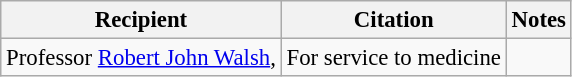<table class="wikitable" style="font-size:95%;">
<tr>
<th>Recipient</th>
<th>Citation</th>
<th>Notes</th>
</tr>
<tr>
<td>Professor <a href='#'>Robert John Walsh</a>, </td>
<td>For service to medicine</td>
<td></td>
</tr>
</table>
